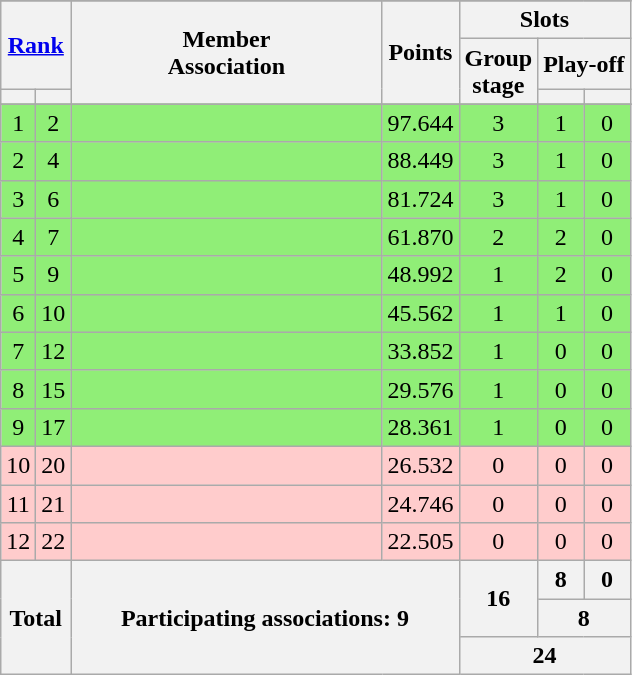<table class="wikitable" style="text-align:center">
<tr>
</tr>
<tr>
<th colspan=2 rowspan=2><a href='#'>Rank</a></th>
<th rowspan=3 width=200>Member<br>Association</th>
<th rowspan=3>Points</th>
<th colspan=4>Slots</th>
</tr>
<tr>
<th rowspan=2>Group<br>stage</th>
<th colspan=2>Play-off</th>
</tr>
<tr>
<th></th>
<th></th>
<th></th>
<th></th>
</tr>
<tr>
</tr>
<tr bgcolor=#90ee77>
<td>1</td>
<td>2</td>
<td align=left></td>
<td>97.644</td>
<td>3</td>
<td>1</td>
<td>0</td>
</tr>
<tr bgcolor=#90ee77>
<td>2</td>
<td>4</td>
<td align=left></td>
<td>88.449</td>
<td>3</td>
<td>1</td>
<td>0</td>
</tr>
<tr bgcolor=#90ee77>
<td>3</td>
<td>6</td>
<td align=left></td>
<td>81.724</td>
<td>3</td>
<td>1</td>
<td>0</td>
</tr>
<tr bgcolor=#90ee77>
<td>4</td>
<td>7</td>
<td align=left></td>
<td>61.870</td>
<td>2</td>
<td>2</td>
<td>0</td>
</tr>
<tr bgcolor=#90ee77>
<td>5</td>
<td>9</td>
<td align=left></td>
<td>48.992</td>
<td>1</td>
<td>2</td>
<td>0</td>
</tr>
<tr bgcolor=#90ee77>
<td>6</td>
<td>10</td>
<td align=left></td>
<td>45.562</td>
<td>1</td>
<td>1</td>
<td>0</td>
</tr>
<tr bgcolor=#90ee77>
<td>7</td>
<td>12</td>
<td align=left></td>
<td>33.852</td>
<td>1</td>
<td>0</td>
<td>0</td>
</tr>
<tr bgcolor=#90ee77>
<td>8</td>
<td>15</td>
<td align=left></td>
<td>29.576</td>
<td>1</td>
<td>0</td>
<td>0</td>
</tr>
<tr bgcolor=#90ee77>
<td>9</td>
<td>17</td>
<td align=left></td>
<td>28.361</td>
<td>1</td>
<td>0</td>
<td>0</td>
</tr>
<tr bgcolor=ffcccc>
<td>10</td>
<td>20</td>
<td align=left></td>
<td>26.532</td>
<td>0</td>
<td>0</td>
<td>0</td>
</tr>
<tr bgcolor=ffcccc>
<td>11</td>
<td>21</td>
<td align=left></td>
<td>24.746</td>
<td>0</td>
<td>0</td>
<td>0</td>
</tr>
<tr bgcolor=ffcccc>
<td>12</td>
<td>22</td>
<td align=left></td>
<td>22.505</td>
<td>0</td>
<td>0</td>
<td>0</td>
</tr>
<tr>
<th colspan=2 rowspan=3>Total</th>
<th colspan=2 rowspan=3>Participating associations: 9</th>
<th rowspan=2>16</th>
<th>8</th>
<th>0</th>
</tr>
<tr>
<th colspan=2>8</th>
</tr>
<tr>
<th colspan=3>24</th>
</tr>
</table>
